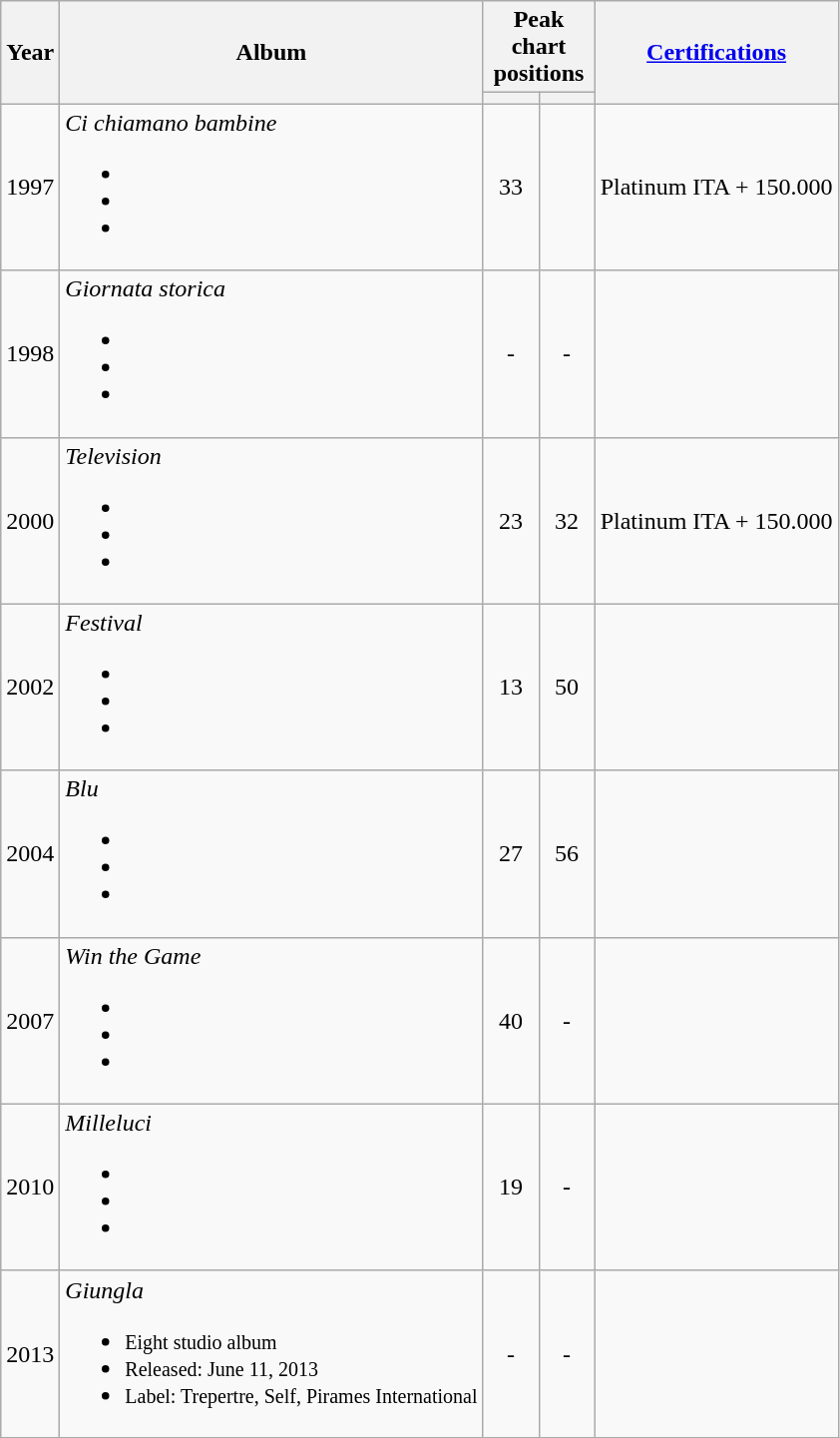<table class="wikitable">
<tr>
<th rowspan="2">Year</th>
<th rowspan="2">Album</th>
<th colspan="2">Peak chart positions</th>
<th rowspan="2"><a href='#'>Certifications</a></th>
</tr>
<tr>
<th width="30"></th>
<th width="30"></th>
</tr>
<tr>
<td>1997</td>
<td align="left"><em>Ci chiamano bambine</em><br><ul><li></li><li></li><li></li></ul></td>
<td align="center">33</td>
<td align="center"></td>
<td>Platinum ITA + 150.000</td>
</tr>
<tr>
<td>1998</td>
<td align="left"><em>Giornata storica</em><br><ul><li></li><li></li><li></li></ul></td>
<td align="center">-</td>
<td align="center">-</td>
<td></td>
</tr>
<tr>
<td>2000</td>
<td align="left"><em>Television</em><br><ul><li></li><li></li><li></li></ul></td>
<td align="center">23</td>
<td align="center">32</td>
<td>Platinum ITA + 150.000</td>
</tr>
<tr>
<td>2002</td>
<td align="left"><em>Festival</em><br><ul><li></li><li></li><li></li></ul></td>
<td align="center">13</td>
<td align="center">50</td>
<td></td>
</tr>
<tr>
<td>2004</td>
<td align="left"><em>Blu</em><br><ul><li></li><li></li><li></li></ul></td>
<td align="center">27</td>
<td align="center">56</td>
<td></td>
</tr>
<tr>
<td>2007</td>
<td align="left"><em>Win the Game</em><br><ul><li></li><li></li><li></li></ul></td>
<td align="center">40</td>
<td align="center">-</td>
<td></td>
</tr>
<tr>
<td>2010</td>
<td align="left"><em>Milleluci</em><br><ul><li></li><li></li><li></li></ul></td>
<td align="center">19</td>
<td align="center">-</td>
<td></td>
</tr>
<tr>
<td>2013</td>
<td><em>Giungla</em><br><ul><li><small>Eight studio album</small></li><li><small>Released: June 11, 2013</small></li><li><small>Label: Trepertre, Self, Pirames International</small></li></ul></td>
<td align="center">-</td>
<td align="center">-</td>
<td></td>
</tr>
</table>
